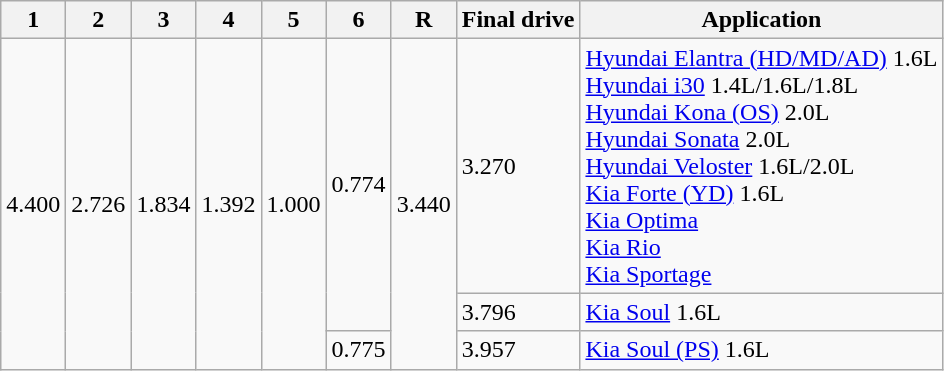<table class=wikitable>
<tr>
<th>1</th>
<th>2</th>
<th>3</th>
<th>4</th>
<th>5</th>
<th>6</th>
<th>R</th>
<th>Final drive</th>
<th>Application</th>
</tr>
<tr>
<td rowspan=3>4.400</td>
<td rowspan=3>2.726</td>
<td rowspan=3>1.834</td>
<td rowspan=3>1.392</td>
<td rowspan=3>1.000</td>
<td rowspan=2>0.774</td>
<td rowspan=3>3.440</td>
<td>3.270</td>
<td><a href='#'>Hyundai Elantra (HD/MD/AD)</a> 1.6L<br><a href='#'>Hyundai i30</a> 1.4L/1.6L/1.8L<br><a href='#'>Hyundai Kona (OS)</a> 2.0L<br><a href='#'>Hyundai Sonata</a> 2.0L<br><a href='#'>Hyundai Veloster</a> 1.6L/2.0L<br><a href='#'>Kia Forte (YD)</a> 1.6L<br><a href='#'>Kia Optima</a><br><a href='#'>Kia Rio</a><br><a href='#'>Kia Sportage</a></td>
</tr>
<tr>
<td>3.796</td>
<td><a href='#'>Kia Soul</a> 1.6L</td>
</tr>
<tr>
<td>0.775</td>
<td>3.957</td>
<td><a href='#'>Kia Soul (PS)</a> 1.6L</td>
</tr>
</table>
